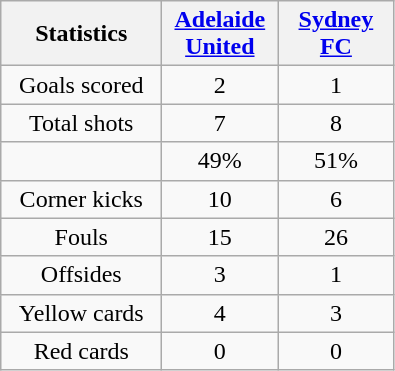<table class="wikitable" style="text-align: center">
<tr>
<th width=100>Statistics</th>
<th width=70><a href='#'>Adelaide United</a></th>
<th width=70><a href='#'>Sydney FC</a></th>
</tr>
<tr>
<td>Goals scored</td>
<td>2</td>
<td>1</td>
</tr>
<tr>
<td>Total shots</td>
<td>7</td>
<td>8</td>
</tr>
<tr>
<td></td>
<td>49%</td>
<td>51%</td>
</tr>
<tr>
<td>Corner kicks</td>
<td>10</td>
<td>6</td>
</tr>
<tr>
<td>Fouls</td>
<td>15</td>
<td>26</td>
</tr>
<tr>
<td>Offsides</td>
<td>3</td>
<td>1</td>
</tr>
<tr>
<td>Yellow cards</td>
<td>4</td>
<td>3</td>
</tr>
<tr>
<td>Red cards</td>
<td>0</td>
<td>0</td>
</tr>
</table>
